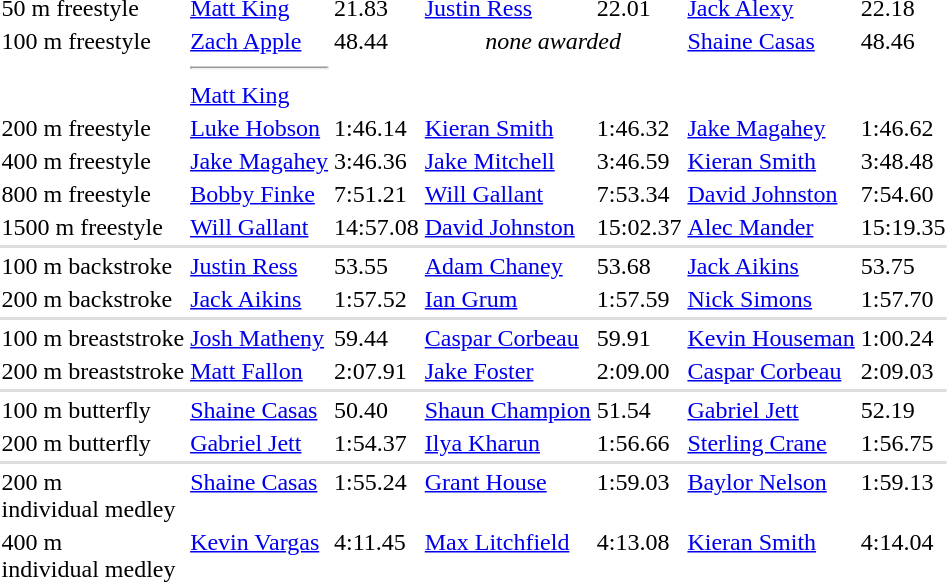<table>
<tr valign="top">
<td>50 m freestyle</td>
<td><a href='#'>Matt King</a><br></td>
<td>21.83</td>
<td><a href='#'>Justin Ress</a><br></td>
<td>22.01</td>
<td><a href='#'>Jack Alexy</a><br></td>
<td>22.18</td>
</tr>
<tr valign="top">
<td>100 m freestyle</td>
<td><a href='#'>Zach Apple</a><br> <hr> <a href='#'>Matt King</a><br></td>
<td>48.44</td>
<td colspan="2" align=center><em>none awarded</em></td>
<td><a href='#'>Shaine Casas</a><br></td>
<td>48.46</td>
</tr>
<tr valign="top">
<td>200 m freestyle</td>
<td><a href='#'>Luke Hobson</a><br></td>
<td>1:46.14</td>
<td><a href='#'>Kieran Smith</a><br></td>
<td>1:46.32</td>
<td><a href='#'>Jake Magahey</a><br></td>
<td>1:46.62</td>
</tr>
<tr valign="top">
<td>400 m freestyle</td>
<td><a href='#'>Jake Magahey</a><br></td>
<td>3:46.36</td>
<td><a href='#'>Jake Mitchell</a><br></td>
<td>3:46.59</td>
<td><a href='#'>Kieran Smith</a><br></td>
<td>3:48.48</td>
</tr>
<tr valign="top">
<td>800 m freestyle</td>
<td><a href='#'>Bobby Finke</a><br></td>
<td>7:51.21</td>
<td><a href='#'>Will Gallant</a><br></td>
<td>7:53.34</td>
<td><a href='#'>David Johnston</a><br></td>
<td>7:54.60</td>
</tr>
<tr valign="top">
<td>1500 m freestyle</td>
<td><a href='#'>Will Gallant</a><br></td>
<td>14:57.08</td>
<td><a href='#'>David Johnston</a><br></td>
<td>15:02.37</td>
<td><a href='#'>Alec Mander</a><br></td>
<td>15:19.35</td>
</tr>
<tr bgcolor=#DDDDDD>
<td colspan=7></td>
</tr>
<tr valign="top">
<td>100 m backstroke</td>
<td><a href='#'>Justin Ress</a><br></td>
<td>53.55</td>
<td><a href='#'>Adam Chaney</a><br></td>
<td>53.68</td>
<td><a href='#'>Jack Aikins</a><br></td>
<td>53.75</td>
</tr>
<tr valign="top">
<td>200 m backstroke</td>
<td><a href='#'>Jack Aikins</a><br></td>
<td>1:57.52</td>
<td><a href='#'>Ian Grum</a><br></td>
<td>1:57.59</td>
<td><a href='#'>Nick Simons</a><br></td>
<td>1:57.70</td>
</tr>
<tr bgcolor=#DDDDDD>
<td colspan=7></td>
</tr>
<tr valign="top">
<td>100 m breaststroke</td>
<td><a href='#'>Josh Matheny</a><br></td>
<td>59.44</td>
<td><a href='#'>Caspar Corbeau</a><br></td>
<td>59.91</td>
<td><a href='#'>Kevin Houseman</a><br></td>
<td>1:00.24</td>
</tr>
<tr valign="top">
<td>200 m breaststroke</td>
<td><a href='#'>Matt Fallon</a><br></td>
<td>2:07.91</td>
<td><a href='#'>Jake Foster</a><br></td>
<td>2:09.00</td>
<td><a href='#'>Caspar Corbeau</a><br></td>
<td>2:09.03</td>
</tr>
<tr bgcolor=#DDDDDD>
<td colspan=7></td>
</tr>
<tr valign="top">
<td>100 m butterfly</td>
<td><a href='#'>Shaine Casas</a><br></td>
<td>50.40</td>
<td><a href='#'>Shaun Champion</a><br></td>
<td>51.54</td>
<td><a href='#'>Gabriel Jett</a><br></td>
<td>52.19</td>
</tr>
<tr valign="top">
<td>200 m butterfly</td>
<td><a href='#'>Gabriel Jett</a><br></td>
<td>1:54.37</td>
<td><a href='#'>Ilya Kharun</a><br></td>
<td>1:56.66</td>
<td><a href='#'>Sterling Crane</a><br></td>
<td>1:56.75</td>
</tr>
<tr bgcolor=#DDDDDD>
<td colspan=7></td>
</tr>
<tr valign="top">
<td>200 m<br>individual medley</td>
<td><a href='#'>Shaine Casas</a><br></td>
<td>1:55.24</td>
<td><a href='#'>Grant House</a><br></td>
<td>1:59.03</td>
<td><a href='#'>Baylor Nelson</a><br></td>
<td>1:59.13</td>
</tr>
<tr valign="top">
<td>400 m<br>individual medley</td>
<td><a href='#'>Kevin Vargas</a><br></td>
<td>4:11.45</td>
<td><a href='#'>Max Litchfield</a><br></td>
<td>4:13.08</td>
<td><a href='#'>Kieran Smith</a><br></td>
<td>4:14.04</td>
</tr>
</table>
